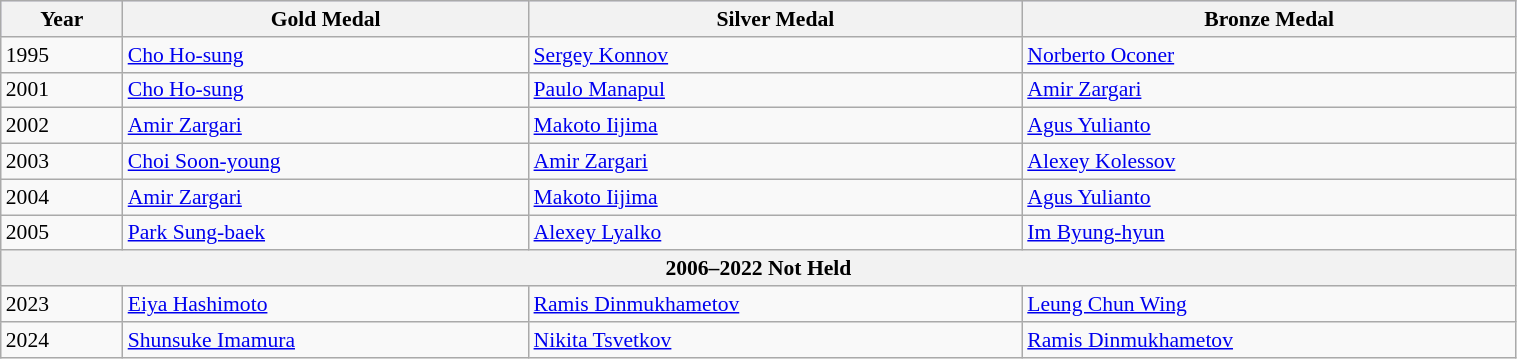<table class=wikitable style="font-size:90%" width="80%">
<tr style="background:#ccccff;">
<th>Year</th>
<th> <strong>Gold Medal</strong></th>
<th> <strong>Silver Medal</strong></th>
<th> <strong>Bronze Medal</strong></th>
</tr>
<tr>
<td>1995</td>
<td> <a href='#'>Cho Ho-sung</a></td>
<td> <a href='#'>Sergey Konnov</a></td>
<td> <a href='#'>Norberto Oconer</a></td>
</tr>
<tr>
<td>2001</td>
<td> <a href='#'>Cho Ho-sung</a></td>
<td> <a href='#'>Paulo Manapul</a></td>
<td> <a href='#'>Amir Zargari</a></td>
</tr>
<tr>
<td>2002</td>
<td> <a href='#'>Amir Zargari</a></td>
<td> <a href='#'>Makoto Iijima</a></td>
<td> <a href='#'>Agus Yulianto</a></td>
</tr>
<tr>
<td>2003</td>
<td> <a href='#'>Choi Soon-young</a></td>
<td> <a href='#'>Amir Zargari</a></td>
<td> <a href='#'>Alexey Kolessov</a></td>
</tr>
<tr>
<td>2004</td>
<td> <a href='#'>Amir Zargari</a></td>
<td> <a href='#'>Makoto Iijima</a></td>
<td> <a href='#'>Agus Yulianto</a></td>
</tr>
<tr>
<td>2005</td>
<td> <a href='#'>Park Sung-baek</a></td>
<td> <a href='#'>Alexey Lyalko</a></td>
<td> <a href='#'>Im Byung-hyun</a></td>
</tr>
<tr>
<th colspan="4">2006–2022 Not Held</th>
</tr>
<tr>
<td>2023</td>
<td> <a href='#'>Eiya Hashimoto</a></td>
<td> <a href='#'>Ramis Dinmukhametov</a></td>
<td> <a href='#'>Leung Chun Wing</a></td>
</tr>
<tr>
<td>2024</td>
<td> <a href='#'>Shunsuke Imamura</a></td>
<td> <a href='#'>Nikita Tsvetkov</a></td>
<td> <a href='#'>Ramis Dinmukhametov</a></td>
</tr>
</table>
